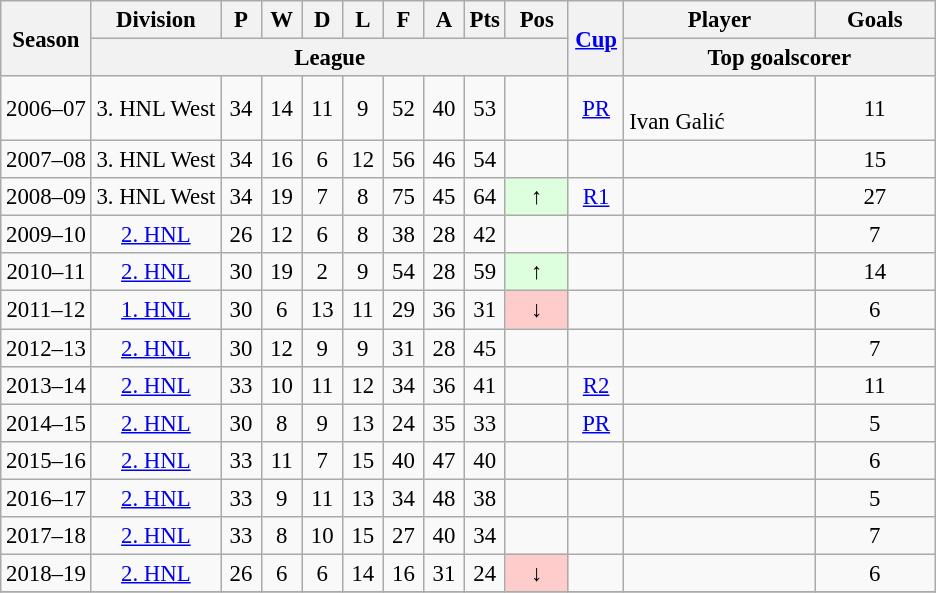<table class="wikitable sortable" style="font-size:95%; text-align: center;">
<tr>
<th rowspan=2>Season</th>
<th>Division</th>
<th width="20">P</th>
<th width="20">W</th>
<th width="20">D</th>
<th width="20">L</th>
<th width="20">F</th>
<th width="20">A</th>
<th width="20">Pts</th>
<th width="35">Pos</th>
<th rowspan=2 width="30"><a href='#'>Cup</a></th>
<th>Player</th>
<th>Goals</th>
</tr>
<tr>
<th class="unsortable" colspan=9>League</th>
<th colspan=2 width="200">Top goalscorer</th>
</tr>
<tr>
<td>2006–07</td>
<td>3. HNL West</td>
<td>34</td>
<td>14</td>
<td>11</td>
<td>9</td>
<td>52</td>
<td>40</td>
<td>53</td>
<td></td>
<td><a href='#'>PR</a></td>
<td align="left"><br>Ivan Galić</td>
<td>11</td>
</tr>
<tr>
<td>2007–08</td>
<td>3. HNL West</td>
<td>34</td>
<td>16</td>
<td>6</td>
<td>12</td>
<td>56</td>
<td>46</td>
<td>54</td>
<td></td>
<td></td>
<td align="left"></td>
<td>15</td>
</tr>
<tr>
<td>2008–09</td>
<td>3. HNL West</td>
<td>34</td>
<td>19</td>
<td>7</td>
<td>8</td>
<td>75</td>
<td>45</td>
<td>64</td>
<td bgcolor="#DDFFDD"> ↑</td>
<td><a href='#'>R1</a></td>
<td align="left"></td>
<td>27</td>
</tr>
<tr>
<td>2009–10</td>
<td><a href='#'>2. HNL</a></td>
<td>26</td>
<td>12</td>
<td>6</td>
<td>8</td>
<td>38</td>
<td>28</td>
<td>42</td>
<td></td>
<td></td>
<td align="left"></td>
<td>7</td>
</tr>
<tr>
<td>2010–11</td>
<td><a href='#'>2. HNL</a></td>
<td>30</td>
<td>19</td>
<td>2</td>
<td>9</td>
<td>54</td>
<td>28</td>
<td>59</td>
<td bgcolor="#DDFFDD"> ↑</td>
<td></td>
<td align="left"></td>
<td>14</td>
</tr>
<tr>
<td>2011–12</td>
<td><a href='#'>1. HNL</a></td>
<td>30</td>
<td>6</td>
<td>13</td>
<td>11</td>
<td>29</td>
<td>36</td>
<td>31</td>
<td bgcolor="#FFCCCC"> ↓</td>
<td></td>
<td align="left"></td>
<td>6</td>
</tr>
<tr>
<td>2012–13</td>
<td><a href='#'>2. HNL</a></td>
<td>30</td>
<td>12</td>
<td>9</td>
<td>9</td>
<td>31</td>
<td>28</td>
<td>45</td>
<td></td>
<td></td>
<td align="left"></td>
<td>7</td>
</tr>
<tr>
<td>2013–14</td>
<td><a href='#'>2. HNL</a></td>
<td>33</td>
<td>10</td>
<td>11</td>
<td>12</td>
<td>34</td>
<td>36</td>
<td>41</td>
<td></td>
<td><a href='#'>R2</a></td>
<td align="left"></td>
<td>11</td>
</tr>
<tr>
<td>2014–15</td>
<td><a href='#'>2. HNL</a></td>
<td>30</td>
<td>8</td>
<td>9</td>
<td>13</td>
<td>24</td>
<td>35</td>
<td>33</td>
<td></td>
<td><a href='#'>PR</a></td>
<td align="left"></td>
<td>5</td>
</tr>
<tr>
<td>2015–16</td>
<td><a href='#'>2. HNL</a></td>
<td>33</td>
<td>11</td>
<td>7</td>
<td>15</td>
<td>40</td>
<td>47</td>
<td>40</td>
<td></td>
<td></td>
<td align="left"></td>
<td>6</td>
</tr>
<tr>
<td>2016–17</td>
<td><a href='#'>2. HNL</a></td>
<td>33</td>
<td>9</td>
<td>11</td>
<td>13</td>
<td>34</td>
<td>48</td>
<td>38</td>
<td></td>
<td></td>
<td align="left"></td>
<td>5</td>
</tr>
<tr>
<td>2017–18</td>
<td><a href='#'>2. HNL</a></td>
<td>33</td>
<td>8</td>
<td>10</td>
<td>15</td>
<td>27</td>
<td>40</td>
<td>34</td>
<td></td>
<td></td>
<td align="left"></td>
<td>7</td>
</tr>
<tr>
<td>2018–19</td>
<td><a href='#'>2. HNL</a></td>
<td>26</td>
<td>6</td>
<td>6</td>
<td>14</td>
<td>16</td>
<td>31</td>
<td>24</td>
<td bgcolor="#FFCCCC"> ↓</td>
<td></td>
<td align="left"></td>
<td>6</td>
</tr>
<tr>
</tr>
</table>
